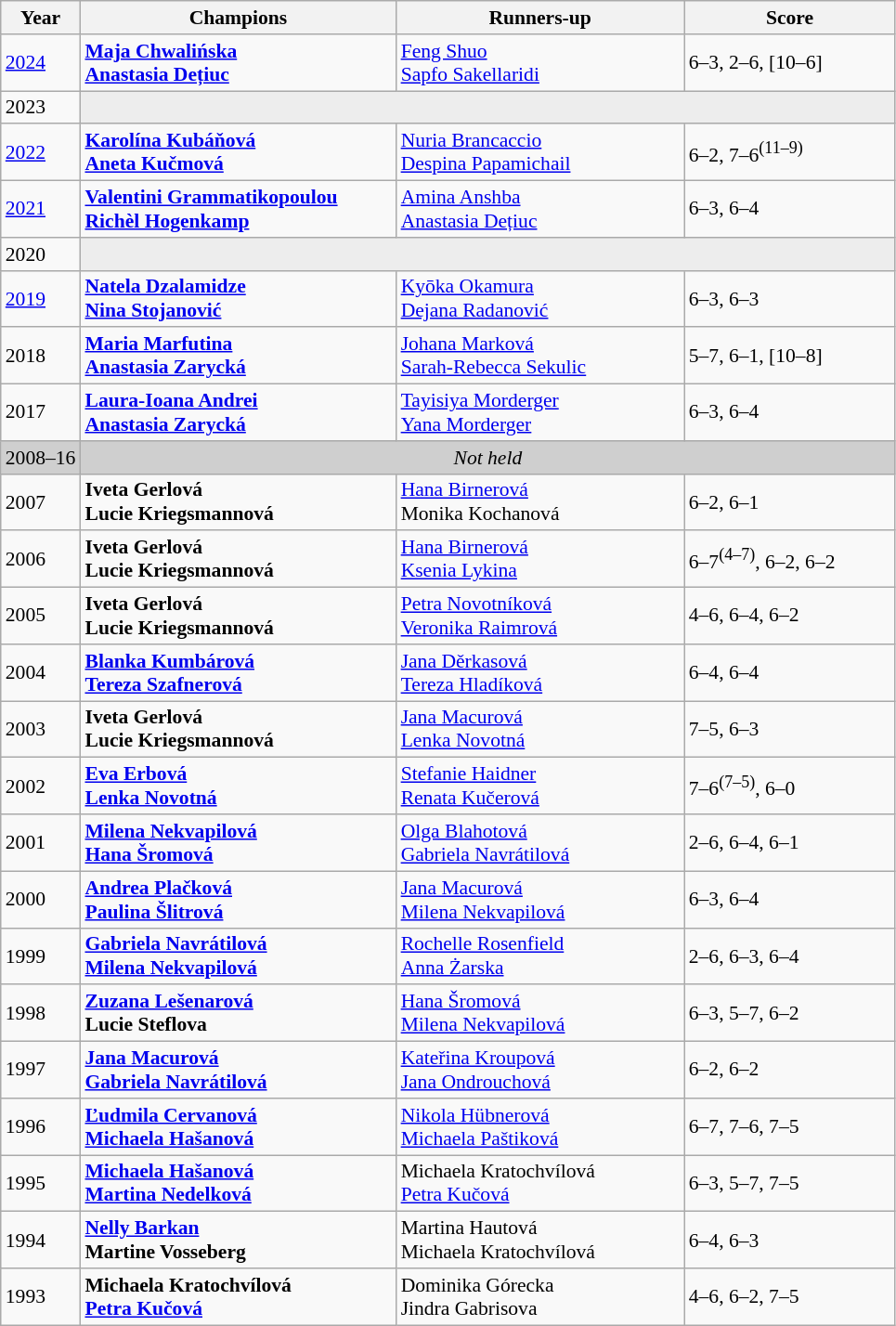<table class="wikitable" style="font-size:90%">
<tr>
<th>Year</th>
<th width="220">Champions</th>
<th width="200">Runners-up</th>
<th width="145">Score</th>
</tr>
<tr>
<td><a href='#'>2024</a></td>
<td> <strong><a href='#'>Maja Chwalińska</a></strong> <br>  <strong><a href='#'>Anastasia Dețiuc</a></strong></td>
<td> <a href='#'>Feng Shuo</a> <br>  <a href='#'>Sapfo Sakellaridi</a></td>
<td>6–3, 2–6, [10–6]</td>
</tr>
<tr>
<td>2023</td>
<td colspan=3 bgcolor="#ededed"></td>
</tr>
<tr>
<td><a href='#'>2022</a></td>
<td> <strong><a href='#'>Karolína Kubáňová</a></strong> <br>  <strong><a href='#'>Aneta Kučmová</a></strong></td>
<td> <a href='#'>Nuria Brancaccio</a> <br>  <a href='#'>Despina Papamichail</a></td>
<td>6–2, 7–6<sup>(11–9)</sup></td>
</tr>
<tr>
<td><a href='#'>2021</a></td>
<td> <strong><a href='#'>Valentini Grammatikopoulou</a></strong> <br>  <strong><a href='#'>Richèl Hogenkamp</a></strong></td>
<td> <a href='#'>Amina Anshba</a> <br>  <a href='#'>Anastasia Dețiuc</a></td>
<td>6–3, 6–4</td>
</tr>
<tr>
<td>2020</td>
<td colspan=3 bgcolor="#ededed"></td>
</tr>
<tr>
<td><a href='#'>2019</a></td>
<td> <strong><a href='#'>Natela Dzalamidze</a></strong> <br>  <strong><a href='#'>Nina Stojanović</a></strong></td>
<td> <a href='#'>Kyōka Okamura</a> <br>  <a href='#'>Dejana Radanović</a></td>
<td>6–3, 6–3</td>
</tr>
<tr>
<td>2018</td>
<td> <strong><a href='#'>Maria Marfutina</a></strong> <br>  <strong><a href='#'>Anastasia Zarycká</a></strong></td>
<td> <a href='#'>Johana Marková</a> <br>  <a href='#'>Sarah-Rebecca Sekulic</a></td>
<td>5–7, 6–1, [10–8]</td>
</tr>
<tr>
<td>2017</td>
<td> <strong><a href='#'>Laura-Ioana Andrei</a></strong> <br>  <strong><a href='#'>Anastasia Zarycká</a></strong></td>
<td> <a href='#'>Tayisiya Morderger</a> <br>  <a href='#'>Yana Morderger</a></td>
<td>6–3, 6–4</td>
</tr>
<tr>
<td style="background:#cfcfcf">2008–16</td>
<td colspan=3 align=center style="background:#cfcfcf"><em>Not held</em></td>
</tr>
<tr>
<td>2007</td>
<td> <strong>Iveta Gerlová</strong> <br>  <strong>Lucie Kriegsmannová</strong></td>
<td> <a href='#'>Hana Birnerová</a> <br>  Monika Kochanová</td>
<td>6–2, 6–1</td>
</tr>
<tr>
<td>2006</td>
<td> <strong>Iveta Gerlová</strong> <br>  <strong>Lucie Kriegsmannová</strong></td>
<td> <a href='#'>Hana Birnerová</a> <br>  <a href='#'>Ksenia Lykina</a></td>
<td>6–7<sup>(4–7)</sup>, 6–2, 6–2</td>
</tr>
<tr>
<td>2005</td>
<td> <strong>Iveta Gerlová</strong> <br>  <strong>Lucie Kriegsmannová</strong></td>
<td> <a href='#'>Petra Novotníková</a> <br>  <a href='#'>Veronika Raimrová</a></td>
<td>4–6, 6–4, 6–2</td>
</tr>
<tr>
<td>2004</td>
<td> <strong><a href='#'>Blanka Kumbárová</a></strong> <br>  <strong><a href='#'>Tereza Szafnerová</a></strong></td>
<td> <a href='#'>Jana Děrkasová</a> <br>  <a href='#'>Tereza Hladíková</a></td>
<td>6–4, 6–4</td>
</tr>
<tr>
<td>2003</td>
<td> <strong>Iveta Gerlová</strong> <br>  <strong>Lucie Kriegsmannová</strong></td>
<td> <a href='#'>Jana Macurová</a> <br>  <a href='#'>Lenka Novotná</a></td>
<td>7–5, 6–3</td>
</tr>
<tr>
<td>2002</td>
<td> <strong><a href='#'>Eva Erbová</a></strong> <br>  <strong><a href='#'>Lenka Novotná</a></strong></td>
<td> <a href='#'>Stefanie Haidner</a> <br>  <a href='#'>Renata Kučerová</a></td>
<td>7–6<sup>(7–5)</sup>, 6–0</td>
</tr>
<tr>
<td>2001</td>
<td> <strong><a href='#'>Milena Nekvapilová</a></strong> <br>  <strong><a href='#'>Hana Šromová</a></strong></td>
<td> <a href='#'>Olga Blahotová</a> <br>  <a href='#'>Gabriela Navrátilová</a></td>
<td>2–6, 6–4, 6–1</td>
</tr>
<tr>
<td>2000</td>
<td> <strong><a href='#'>Andrea Plačková</a></strong> <br>  <strong><a href='#'>Paulina Šlitrová</a></strong></td>
<td> <a href='#'>Jana Macurová</a> <br>  <a href='#'>Milena Nekvapilová</a></td>
<td>6–3, 6–4</td>
</tr>
<tr>
<td>1999</td>
<td> <strong><a href='#'>Gabriela Navrátilová</a></strong> <br>  <strong><a href='#'>Milena Nekvapilová</a></strong></td>
<td> <a href='#'>Rochelle Rosenfield</a> <br>  <a href='#'>Anna Żarska</a></td>
<td>2–6, 6–3, 6–4</td>
</tr>
<tr>
<td>1998</td>
<td> <strong><a href='#'>Zuzana Lešenarová</a></strong> <br>  <strong>Lucie Steflova</strong></td>
<td> <a href='#'>Hana Šromová</a> <br>  <a href='#'>Milena Nekvapilová</a></td>
<td>6–3, 5–7, 6–2</td>
</tr>
<tr>
<td>1997</td>
<td> <strong><a href='#'>Jana Macurová</a></strong> <br>  <strong><a href='#'>Gabriela Navrátilová</a></strong></td>
<td> <a href='#'>Kateřina Kroupová</a> <br>  <a href='#'>Jana Ondrouchová</a></td>
<td>6–2, 6–2</td>
</tr>
<tr>
<td>1996</td>
<td> <strong><a href='#'>Ľudmila Cervanová</a></strong> <br>  <strong><a href='#'>Michaela Hašanová</a></strong></td>
<td> <a href='#'>Nikola Hübnerová</a> <br>  <a href='#'>Michaela Paštiková</a></td>
<td>6–7, 7–6, 7–5</td>
</tr>
<tr>
<td>1995</td>
<td> <strong><a href='#'>Michaela Hašanová</a></strong> <br>  <strong><a href='#'>Martina Nedelková</a></strong></td>
<td> Michaela Kratochvílová <br>  <a href='#'>Petra Kučová</a></td>
<td>6–3, 5–7, 7–5</td>
</tr>
<tr>
<td>1994</td>
<td> <strong><a href='#'>Nelly Barkan</a></strong><br>  <strong>Martine Vosseberg</strong></td>
<td> Martina Hautová <br>  Michaela Kratochvílová</td>
<td>6–4, 6–3</td>
</tr>
<tr>
<td>1993</td>
<td> <strong>Michaela Kratochvílová</strong> <br>  <strong><a href='#'>Petra Kučová</a></strong></td>
<td> Dominika Górecka <br>  Jindra Gabrisova</td>
<td>4–6, 6–2, 7–5</td>
</tr>
</table>
